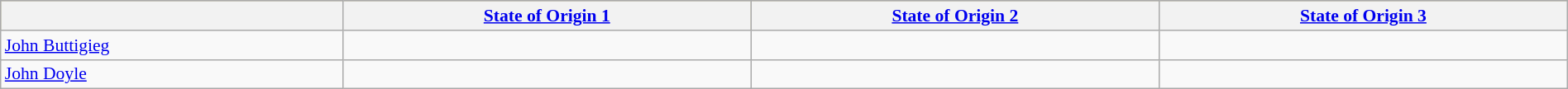<table class="wikitable"  style="width:100%; font-size:90%;">
<tr style="background:#bdb76b;">
<th></th>
<th><a href='#'>State of Origin 1</a></th>
<th><a href='#'>State of Origin 2</a></th>
<th><a href='#'>State of Origin 3</a></th>
</tr>
<tr>
<td><a href='#'>John Buttigieg</a></td>
<td></td>
<td></td>
<td></td>
</tr>
<tr>
<td><a href='#'>John Doyle</a></td>
<td></td>
<td></td>
<td></td>
</tr>
</table>
